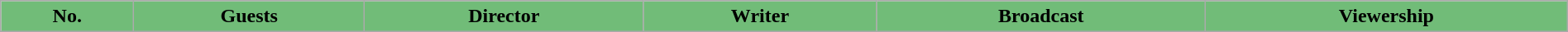<table class="wikitable" width="100%">
<tr>
<th scope="col" style="background:#71BC78;">No.</th>
<th scope="col" style="background:#71BC78;">Guests</th>
<th scope="col" style="background:#71BC78;">Director</th>
<th scope="col" style="background:#71BC78;">Writer</th>
<th scope="col" style="background:#71BC78;">Broadcast</th>
<th scope="col" style="background:#71BC78;">Viewership<br>




</th>
</tr>
</table>
